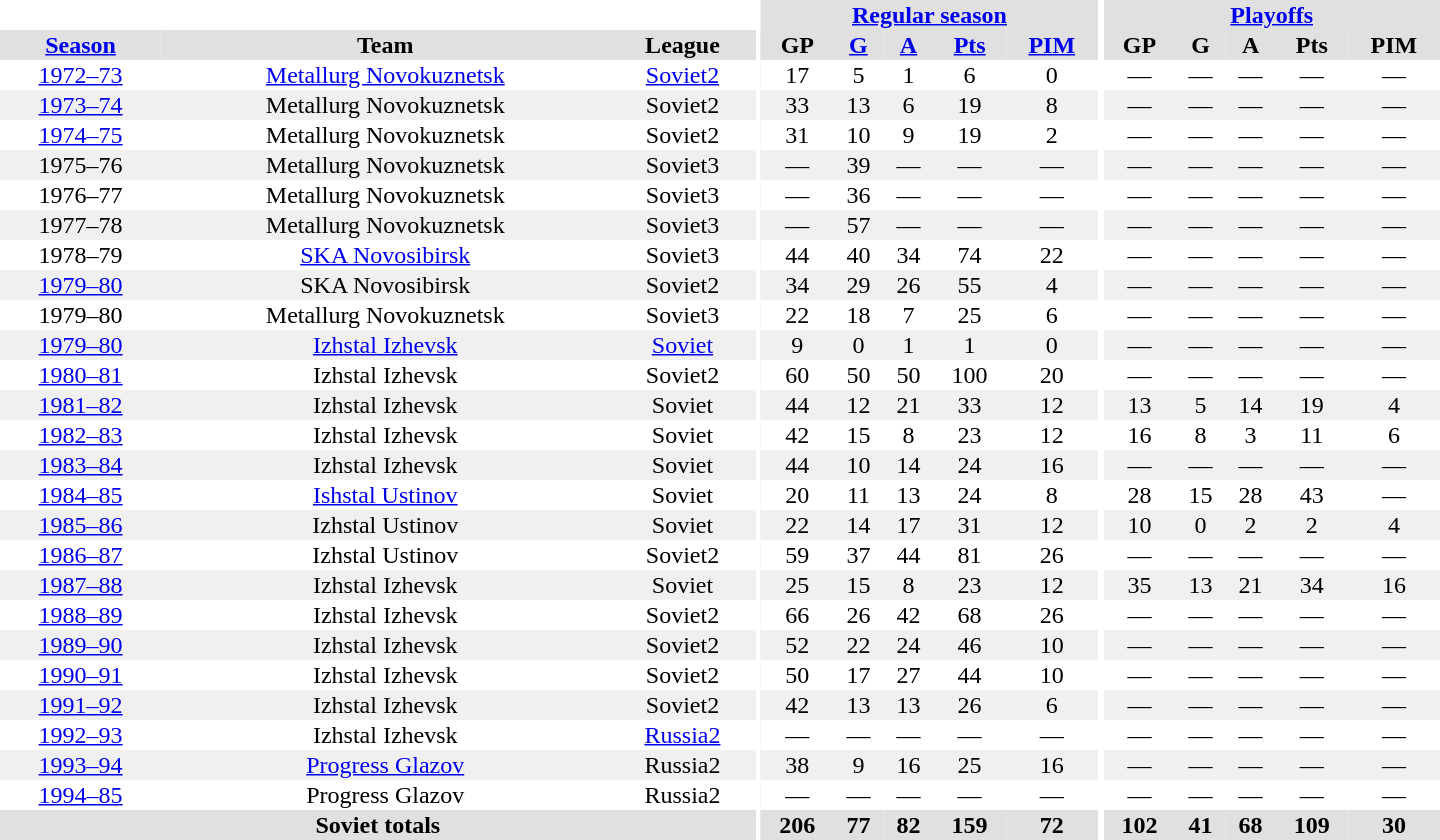<table border="0" cellpadding="1" cellspacing="0" style="text-align:center; width:60em">
<tr bgcolor="#e0e0e0">
<th colspan="3" bgcolor="#ffffff"></th>
<th rowspan="99" bgcolor="#ffffff"></th>
<th colspan="5"><a href='#'>Regular season</a></th>
<th rowspan="99" bgcolor="#ffffff"></th>
<th colspan="5"><a href='#'>Playoffs</a></th>
</tr>
<tr bgcolor="#e0e0e0">
<th><a href='#'>Season</a></th>
<th>Team</th>
<th>League</th>
<th>GP</th>
<th><a href='#'>G</a></th>
<th><a href='#'>A</a></th>
<th><a href='#'>Pts</a></th>
<th><a href='#'>PIM</a></th>
<th>GP</th>
<th>G</th>
<th>A</th>
<th>Pts</th>
<th>PIM</th>
</tr>
<tr>
<td><a href='#'>1972–73</a></td>
<td><a href='#'>Metallurg Novokuznetsk</a></td>
<td><a href='#'>Soviet2</a></td>
<td>17</td>
<td>5</td>
<td>1</td>
<td>6</td>
<td>0</td>
<td>—</td>
<td>—</td>
<td>—</td>
<td>—</td>
<td>—</td>
</tr>
<tr bgcolor="#f0f0f0">
<td><a href='#'>1973–74</a></td>
<td>Metallurg Novokuznetsk</td>
<td>Soviet2</td>
<td>33</td>
<td>13</td>
<td>6</td>
<td>19</td>
<td>8</td>
<td>—</td>
<td>—</td>
<td>—</td>
<td>—</td>
<td>—</td>
</tr>
<tr>
<td><a href='#'>1974–75</a></td>
<td>Metallurg Novokuznetsk</td>
<td>Soviet2</td>
<td>31</td>
<td>10</td>
<td>9</td>
<td>19</td>
<td>2</td>
<td>—</td>
<td>—</td>
<td>—</td>
<td>—</td>
<td>—</td>
</tr>
<tr bgcolor="#f0f0f0">
<td>1975–76</td>
<td>Metallurg Novokuznetsk</td>
<td>Soviet3</td>
<td>—</td>
<td>39</td>
<td>—</td>
<td>—</td>
<td>—</td>
<td>—</td>
<td>—</td>
<td>—</td>
<td>—</td>
<td>—</td>
</tr>
<tr>
<td>1976–77</td>
<td>Metallurg Novokuznetsk</td>
<td>Soviet3</td>
<td>—</td>
<td>36</td>
<td>—</td>
<td>—</td>
<td>—</td>
<td>—</td>
<td>—</td>
<td>—</td>
<td>—</td>
<td>—</td>
</tr>
<tr bgcolor="#f0f0f0">
<td>1977–78</td>
<td>Metallurg Novokuznetsk</td>
<td>Soviet3</td>
<td>—</td>
<td>57</td>
<td>—</td>
<td>—</td>
<td>—</td>
<td>—</td>
<td>—</td>
<td>—</td>
<td>—</td>
<td>—</td>
</tr>
<tr>
<td>1978–79</td>
<td><a href='#'>SKA Novosibirsk</a></td>
<td>Soviet3</td>
<td>44</td>
<td>40</td>
<td>34</td>
<td>74</td>
<td>22</td>
<td>—</td>
<td>—</td>
<td>—</td>
<td>—</td>
<td>—</td>
</tr>
<tr bgcolor="#f0f0f0">
<td><a href='#'>1979–80</a></td>
<td>SKA Novosibirsk</td>
<td>Soviet2</td>
<td>34</td>
<td>29</td>
<td>26</td>
<td>55</td>
<td>4</td>
<td>—</td>
<td>—</td>
<td>—</td>
<td>—</td>
<td>—</td>
</tr>
<tr>
<td>1979–80</td>
<td>Metallurg Novokuznetsk</td>
<td>Soviet3</td>
<td>22</td>
<td>18</td>
<td>7</td>
<td>25</td>
<td>6</td>
<td>—</td>
<td>—</td>
<td>—</td>
<td>—</td>
<td>—</td>
</tr>
<tr bgcolor="#f0f0f0">
<td><a href='#'>1979–80</a></td>
<td><a href='#'>Izhstal Izhevsk</a></td>
<td><a href='#'>Soviet</a></td>
<td>9</td>
<td>0</td>
<td>1</td>
<td>1</td>
<td>0</td>
<td>—</td>
<td>—</td>
<td>—</td>
<td>—</td>
<td>—</td>
</tr>
<tr>
<td><a href='#'>1980–81</a></td>
<td>Izhstal Izhevsk</td>
<td>Soviet2</td>
<td>60</td>
<td>50</td>
<td>50</td>
<td>100</td>
<td>20</td>
<td>—</td>
<td>—</td>
<td>—</td>
<td>—</td>
<td>—</td>
</tr>
<tr bgcolor="#f0f0f0">
<td><a href='#'>1981–82</a></td>
<td>Izhstal Izhevsk</td>
<td>Soviet</td>
<td>44</td>
<td>12</td>
<td>21</td>
<td>33</td>
<td>12</td>
<td>13</td>
<td>5</td>
<td>14</td>
<td>19</td>
<td>4</td>
</tr>
<tr>
<td><a href='#'>1982–83</a></td>
<td>Izhstal Izhevsk</td>
<td>Soviet</td>
<td>42</td>
<td>15</td>
<td>8</td>
<td>23</td>
<td>12</td>
<td>16</td>
<td>8</td>
<td>3</td>
<td>11</td>
<td>6</td>
</tr>
<tr bgcolor="#f0f0f0">
<td><a href='#'>1983–84</a></td>
<td>Izhstal Izhevsk</td>
<td>Soviet</td>
<td>44</td>
<td>10</td>
<td>14</td>
<td>24</td>
<td>16</td>
<td>—</td>
<td>—</td>
<td>—</td>
<td>—</td>
<td>—</td>
</tr>
<tr>
<td><a href='#'>1984–85</a></td>
<td><a href='#'>Ishstal Ustinov</a></td>
<td>Soviet</td>
<td>20</td>
<td>11</td>
<td>13</td>
<td>24</td>
<td>8</td>
<td>28</td>
<td>15</td>
<td>28</td>
<td>43</td>
<td>—</td>
</tr>
<tr bgcolor="#f0f0f0">
<td><a href='#'>1985–86</a></td>
<td>Izhstal Ustinov</td>
<td>Soviet</td>
<td>22</td>
<td>14</td>
<td>17</td>
<td>31</td>
<td>12</td>
<td>10</td>
<td>0</td>
<td>2</td>
<td>2</td>
<td>4</td>
</tr>
<tr>
<td><a href='#'>1986–87</a></td>
<td>Izhstal Ustinov</td>
<td>Soviet2</td>
<td>59</td>
<td>37</td>
<td>44</td>
<td>81</td>
<td>26</td>
<td>—</td>
<td>—</td>
<td>—</td>
<td>—</td>
<td>—</td>
</tr>
<tr bgcolor="#f0f0f0">
<td><a href='#'>1987–88</a></td>
<td>Izhstal Izhevsk</td>
<td>Soviet</td>
<td>25</td>
<td>15</td>
<td>8</td>
<td>23</td>
<td>12</td>
<td>35</td>
<td>13</td>
<td>21</td>
<td>34</td>
<td>16</td>
</tr>
<tr>
<td><a href='#'>1988–89</a></td>
<td>Izhstal Izhevsk</td>
<td>Soviet2</td>
<td>66</td>
<td>26</td>
<td>42</td>
<td>68</td>
<td>26</td>
<td>—</td>
<td>—</td>
<td>—</td>
<td>—</td>
<td>—</td>
</tr>
<tr bgcolor="#f0f0f0">
<td><a href='#'>1989–90</a></td>
<td>Izhstal Izhevsk</td>
<td>Soviet2</td>
<td>52</td>
<td>22</td>
<td>24</td>
<td>46</td>
<td>10</td>
<td>—</td>
<td>—</td>
<td>—</td>
<td>—</td>
<td>—</td>
</tr>
<tr>
<td><a href='#'>1990–91</a></td>
<td>Izhstal Izhevsk</td>
<td>Soviet2</td>
<td>50</td>
<td>17</td>
<td>27</td>
<td>44</td>
<td>10</td>
<td>—</td>
<td>—</td>
<td>—</td>
<td>—</td>
<td>—</td>
</tr>
<tr bgcolor="#f0f0f0">
<td><a href='#'>1991–92</a></td>
<td>Izhstal Izhevsk</td>
<td>Soviet2</td>
<td>42</td>
<td>13</td>
<td>13</td>
<td>26</td>
<td>6</td>
<td>—</td>
<td>—</td>
<td>—</td>
<td>—</td>
<td>—</td>
</tr>
<tr>
<td><a href='#'>1992–93</a></td>
<td>Izhstal Izhevsk</td>
<td><a href='#'>Russia2</a></td>
<td>—</td>
<td>—</td>
<td>—</td>
<td>—</td>
<td>—</td>
<td>—</td>
<td>—</td>
<td>—</td>
<td>—</td>
<td>—</td>
</tr>
<tr bgcolor="#f0f0f0">
<td><a href='#'>1993–94</a></td>
<td><a href='#'>Progress Glazov</a></td>
<td>Russia2</td>
<td>38</td>
<td>9</td>
<td>16</td>
<td>25</td>
<td>16</td>
<td>—</td>
<td>—</td>
<td>—</td>
<td>—</td>
<td>—</td>
</tr>
<tr>
<td><a href='#'>1994–85</a></td>
<td>Progress Glazov</td>
<td>Russia2</td>
<td>—</td>
<td>—</td>
<td>—</td>
<td>—</td>
<td>—</td>
<td>—</td>
<td>—</td>
<td>—</td>
<td>—</td>
<td>—</td>
</tr>
<tr>
</tr>
<tr ALIGN="center" bgcolor="#e0e0e0">
<th colspan="3">Soviet totals</th>
<th ALIGN="center">206</th>
<th ALIGN="center">77</th>
<th ALIGN="center">82</th>
<th ALIGN="center">159</th>
<th ALIGN="center">72</th>
<th ALIGN="center">102</th>
<th ALIGN="center">41</th>
<th ALIGN="center">68</th>
<th ALIGN="center">109</th>
<th ALIGN="center">30</th>
</tr>
</table>
